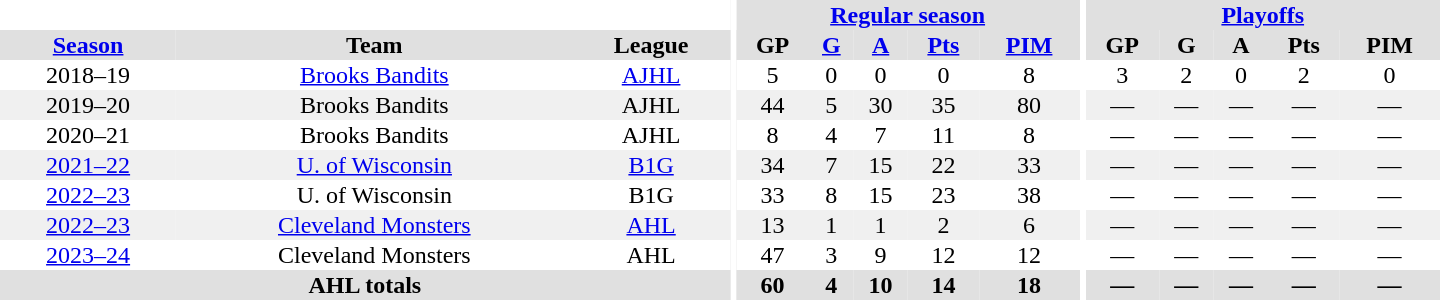<table border="0" cellpadding="1" cellspacing="0" style="text-align:center; width:60em">
<tr bgcolor="#e0e0e0">
<th colspan="3" bgcolor="#ffffff"></th>
<th rowspan="99" bgcolor="#ffffff"></th>
<th colspan="5"><a href='#'>Regular season</a></th>
<th rowspan="99" bgcolor="#ffffff"></th>
<th colspan="5"><a href='#'>Playoffs</a></th>
</tr>
<tr bgcolor="#e0e0e0">
<th><a href='#'>Season</a></th>
<th>Team</th>
<th>League</th>
<th>GP</th>
<th><a href='#'>G</a></th>
<th><a href='#'>A</a></th>
<th><a href='#'>Pts</a></th>
<th><a href='#'>PIM</a></th>
<th>GP</th>
<th>G</th>
<th>A</th>
<th>Pts</th>
<th>PIM</th>
</tr>
<tr>
<td>2018–19</td>
<td><a href='#'>Brooks Bandits</a></td>
<td><a href='#'>AJHL</a></td>
<td>5</td>
<td>0</td>
<td>0</td>
<td>0</td>
<td>8</td>
<td>3</td>
<td>2</td>
<td>0</td>
<td>2</td>
<td>0</td>
</tr>
<tr bgcolor="#f0f0f0">
<td>2019–20</td>
<td>Brooks Bandits</td>
<td>AJHL</td>
<td>44</td>
<td>5</td>
<td>30</td>
<td>35</td>
<td>80</td>
<td>—</td>
<td>—</td>
<td>—</td>
<td>—</td>
<td>—</td>
</tr>
<tr>
<td>2020–21</td>
<td>Brooks Bandits</td>
<td>AJHL</td>
<td>8</td>
<td>4</td>
<td>7</td>
<td>11</td>
<td>8</td>
<td>—</td>
<td>—</td>
<td>—</td>
<td>—</td>
<td>—</td>
</tr>
<tr bgcolor="#f0f0f0">
<td><a href='#'>2021–22</a></td>
<td><a href='#'>U. of Wisconsin</a></td>
<td><a href='#'>B1G</a></td>
<td>34</td>
<td>7</td>
<td>15</td>
<td>22</td>
<td>33</td>
<td>—</td>
<td>—</td>
<td>—</td>
<td>—</td>
<td>—</td>
</tr>
<tr>
<td><a href='#'>2022–23</a></td>
<td>U. of Wisconsin</td>
<td>B1G</td>
<td>33</td>
<td>8</td>
<td>15</td>
<td>23</td>
<td>38</td>
<td>—</td>
<td>—</td>
<td>—</td>
<td>—</td>
<td>—</td>
</tr>
<tr bgcolor="#f0f0f0">
<td><a href='#'>2022–23</a></td>
<td><a href='#'>Cleveland Monsters</a></td>
<td><a href='#'>AHL</a></td>
<td>13</td>
<td>1</td>
<td>1</td>
<td>2</td>
<td>6</td>
<td>—</td>
<td>—</td>
<td>—</td>
<td>—</td>
<td>—</td>
</tr>
<tr>
<td><a href='#'>2023–24</a></td>
<td>Cleveland Monsters</td>
<td>AHL</td>
<td>47</td>
<td>3</td>
<td>9</td>
<td>12</td>
<td>12</td>
<td>—</td>
<td>—</td>
<td>—</td>
<td>—</td>
<td>—</td>
</tr>
<tr bgcolor="#e0e0e0">
<th colspan="3">AHL totals</th>
<th>60</th>
<th>4</th>
<th>10</th>
<th>14</th>
<th>18</th>
<th>—</th>
<th>—</th>
<th>—</th>
<th>—</th>
<th>—</th>
</tr>
</table>
